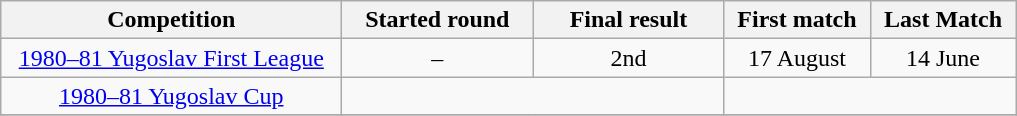<table class="wikitable" style="text-align: center;">
<tr>
<th width="220">Competition</th>
<th width="120">Started round</th>
<th width="120">Final result</th>
<th width="90">First match</th>
<th width="90">Last Match</th>
</tr>
<tr>
<td><a href='#'>1980–81 Yugoslav First League</a></td>
<td>–</td>
<td>2nd</td>
<td>17 August</td>
<td>14 June</td>
</tr>
<tr>
<td><a href='#'>1980–81 Yugoslav Cup</a></td>
<td colspan=2></td>
<td colspan=2></td>
</tr>
<tr>
</tr>
</table>
